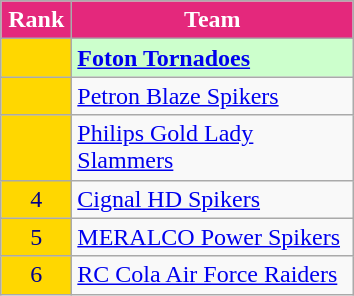<table class="wikitable" style="text-align: center;">
<tr>
<th width=40 style="background:#E4287C; color:#FFFFFF;">Rank</th>
<th width=180 style="background:#E4287C; color:#FFFFFF;">Team</th>
</tr>
<tr bgcolor=#ccffcc>
<td style="background:#FFD700; color:#00008B;"></td>
<td style="text-align:left;"><strong><a href='#'>Foton Tornadoes</a></strong></td>
</tr>
<tr>
<td style="background:#FFD700; color:#00008B;"></td>
<td style="text-align:left;"><a href='#'>Petron Blaze Spikers</a></td>
</tr>
<tr>
<td style="background:#FFD700; color:#00008B;"></td>
<td style="text-align:left;"><a href='#'>Philips Gold Lady Slammers</a></td>
</tr>
<tr>
<td style="background:#FFD700; color:#00008B;">4</td>
<td style="text-align:left;"><a href='#'>Cignal HD Spikers</a></td>
</tr>
<tr>
<td style="background:#FFD700; color:#00008B;">5</td>
<td style="text-align:left;"><a href='#'>MERALCO Power Spikers</a></td>
</tr>
<tr>
<td style="background:#FFD700; color:#00008B;">6</td>
<td style="text-align:left;"><a href='#'>RC Cola Air Force Raiders</a></td>
</tr>
</table>
